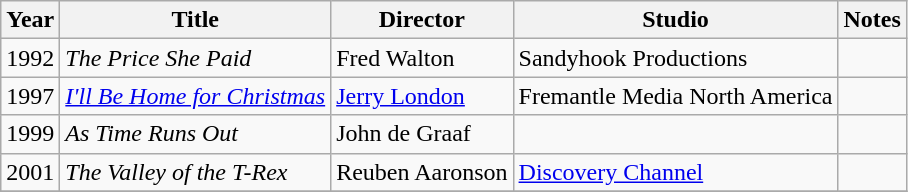<table class="wikitable">
<tr>
<th>Year</th>
<th>Title</th>
<th>Director</th>
<th>Studio</th>
<th>Notes</th>
</tr>
<tr>
<td>1992</td>
<td><em>The Price She Paid</em></td>
<td>Fred Walton</td>
<td>Sandyhook Productions</td>
<td></td>
</tr>
<tr>
<td>1997</td>
<td><em><a href='#'>I'll Be Home for Christmas</a></em></td>
<td><a href='#'>Jerry London</a></td>
<td>Fremantle Media North America</td>
<td></td>
</tr>
<tr>
<td>1999</td>
<td><em>As Time Runs Out</em></td>
<td>John de Graaf</td>
<td></td>
</tr>
<tr>
<td>2001</td>
<td><em>The Valley of the T-Rex</em></td>
<td>Reuben Aaronson</td>
<td><a href='#'>Discovery Channel</a></td>
<td></td>
</tr>
<tr>
</tr>
</table>
